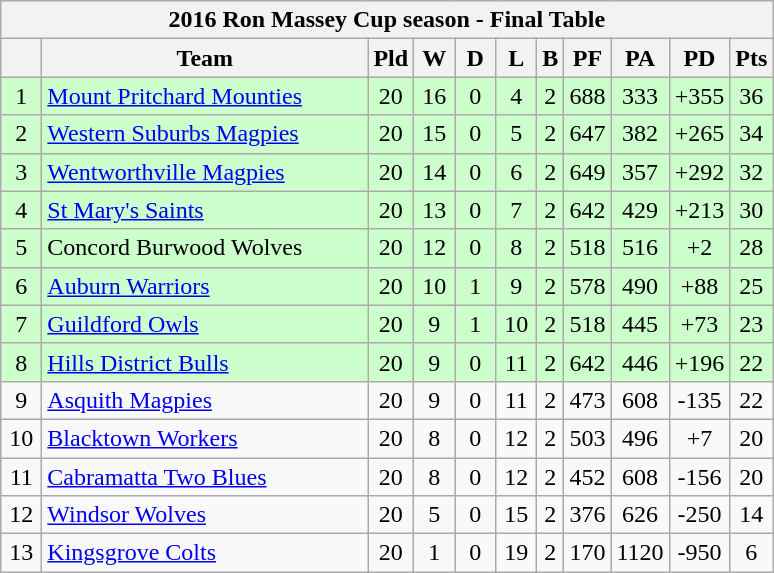<table class="wikitable" style="text-align:center;">
<tr>
<th colspan="11">2016 Ron Massey Cup season - Final Table</th>
</tr>
<tr>
<th width="20" abbr="Position"></th>
<th width="210">Team</th>
<th width="20" abbr="Played">Pld</th>
<th width="20" abbr="Won">W</th>
<th width="20" abbr="Drawn">D</th>
<th width="20" abbr="Lost">L</th>
<th abbr="Byes" withd="20">B</th>
<th width="20" abbr="Points For">PF</th>
<th width="20" abbr="Points Against">PA</th>
<th width="30" abbr="Points Difference">PD</th>
<th width="20" abbr="Points">Pts</th>
</tr>
<tr style="background: #ccffcc;">
<td>1</td>
<td style="text-align:left;"> <a href='#'>Mount Pritchard Mounties</a></td>
<td>20</td>
<td>16</td>
<td>0</td>
<td>4</td>
<td>2</td>
<td>688</td>
<td>333</td>
<td>+355</td>
<td>36</td>
</tr>
<tr style="background: #ccffcc;">
<td>2</td>
<td style="text-align:left;"> <a href='#'>Western Suburbs Magpies</a></td>
<td>20</td>
<td>15</td>
<td>0</td>
<td>5</td>
<td>2</td>
<td>647</td>
<td>382</td>
<td>+265</td>
<td>34</td>
</tr>
<tr style="background: #ccffcc;">
<td>3</td>
<td style="text-align:left;"> <a href='#'>Wentworthville Magpies</a></td>
<td>20</td>
<td>14</td>
<td>0</td>
<td>6</td>
<td>2</td>
<td>649</td>
<td>357</td>
<td>+292</td>
<td>32</td>
</tr>
<tr style="background: #ccffcc;">
<td>4</td>
<td style="text-align:left;"> <a href='#'>St Mary's Saints</a></td>
<td>20</td>
<td>13</td>
<td>0</td>
<td>7</td>
<td>2</td>
<td>642</td>
<td>429</td>
<td>+213</td>
<td>30</td>
</tr>
<tr style="background: #ccffcc;">
<td>5</td>
<td style="text-align:left;">Concord Burwood Wolves</td>
<td>20</td>
<td>12</td>
<td>0</td>
<td>8</td>
<td>2</td>
<td>518</td>
<td>516</td>
<td>+2</td>
<td>28</td>
</tr>
<tr style="background: #ccffcc;">
<td>6</td>
<td style="text-align:left;"> <a href='#'>Auburn Warriors</a></td>
<td>20</td>
<td>10</td>
<td>1</td>
<td>9</td>
<td>2</td>
<td>578</td>
<td>490</td>
<td>+88</td>
<td>25</td>
</tr>
<tr style="background: #ccffcc;">
<td>7</td>
<td style="text-align:left;"> <a href='#'>Guildford Owls</a></td>
<td>20</td>
<td>9</td>
<td>1</td>
<td>10</td>
<td>2</td>
<td>518</td>
<td>445</td>
<td>+73</td>
<td>23</td>
</tr>
<tr style="background: #ccffcc;">
<td>8</td>
<td style="text-align:left;"> <a href='#'>Hills District Bulls</a></td>
<td>20</td>
<td>9</td>
<td>0</td>
<td>11</td>
<td>2</td>
<td>642</td>
<td>446</td>
<td>+196</td>
<td>22</td>
</tr>
<tr>
<td>9</td>
<td style="text-align:left;"> <a href='#'>Asquith Magpies</a></td>
<td>20</td>
<td>9</td>
<td>0</td>
<td>11</td>
<td>2</td>
<td>473</td>
<td>608</td>
<td>-135</td>
<td>22</td>
</tr>
<tr>
<td>10</td>
<td style="text-align:left;"> <a href='#'>Blacktown Workers</a></td>
<td>20</td>
<td>8</td>
<td>0</td>
<td>12</td>
<td>2</td>
<td>503</td>
<td>496</td>
<td>+7</td>
<td>20</td>
</tr>
<tr>
<td>11</td>
<td style="text-align:left;"> <a href='#'>Cabramatta Two Blues</a></td>
<td>20</td>
<td>8</td>
<td>0</td>
<td>12</td>
<td>2</td>
<td>452</td>
<td>608</td>
<td>-156</td>
<td>20</td>
</tr>
<tr>
<td>12</td>
<td style="text-align:left;"> <a href='#'>Windsor Wolves</a></td>
<td>20</td>
<td>5</td>
<td>0</td>
<td>15</td>
<td>2</td>
<td>376</td>
<td>626</td>
<td>-250</td>
<td>14</td>
</tr>
<tr>
<td>13</td>
<td style="text-align:left;"> <a href='#'>Kingsgrove Colts</a></td>
<td>20</td>
<td>1</td>
<td>0</td>
<td>19</td>
<td>2</td>
<td>170</td>
<td>1120</td>
<td>-950</td>
<td>6</td>
</tr>
</table>
